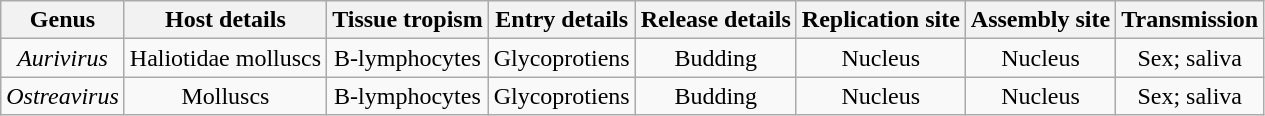<table class="wikitable sortable" style="text-align:center">
<tr>
<th>Genus</th>
<th>Host details</th>
<th>Tissue tropism</th>
<th>Entry details</th>
<th>Release details</th>
<th>Replication site</th>
<th>Assembly site</th>
<th>Transmission</th>
</tr>
<tr>
<td><em>Aurivirus</em></td>
<td>Haliotidae molluscs</td>
<td>B-lymphocytes</td>
<td>Glycoprotiens</td>
<td>Budding</td>
<td>Nucleus</td>
<td>Nucleus</td>
<td>Sex; saliva</td>
</tr>
<tr>
<td><em>Ostreavirus</em></td>
<td>Molluscs</td>
<td>B-lymphocytes</td>
<td>Glycoprotiens</td>
<td>Budding</td>
<td>Nucleus</td>
<td>Nucleus</td>
<td>Sex; saliva</td>
</tr>
</table>
